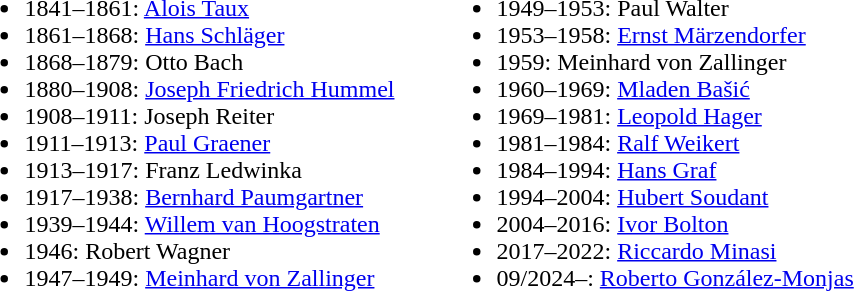<table>
<tr>
<td valign="top"><br><ul><li>1841–1861: <a href='#'>Alois Taux</a></li><li>1861–1868: <a href='#'>Hans Schläger</a></li><li>1868–1879: Otto Bach</li><li>1880–1908: <a href='#'>Joseph Friedrich Hummel</a></li><li>1908–1911: Joseph Reiter</li><li>1911–1913: <a href='#'>Paul Graener</a></li><li>1913–1917: Franz Ledwinka</li><li>1917–1938: <a href='#'>Bernhard Paumgartner</a></li><li>1939–1944: <a href='#'>Willem van Hoogstraten</a></li><li>1946: Robert Wagner</li><li>1947–1949: <a href='#'>Meinhard von Zallinger</a></li></ul></td>
<td width="20"> </td>
<td valign="top"><br><ul><li>1949–1953: Paul Walter</li><li>1953–1958: <a href='#'>Ernst Märzendorfer</a></li><li>1959: Meinhard von Zallinger</li><li>1960–1969: <a href='#'>Mladen Bašić</a></li><li>1969–1981: <a href='#'>Leopold Hager</a></li><li>1981–1984: <a href='#'>Ralf Weikert</a></li><li>1984–1994: <a href='#'>Hans Graf</a></li><li>1994–2004: <a href='#'>Hubert Soudant</a></li><li>2004–2016: <a href='#'>Ivor Bolton</a></li><li>2017–2022: <a href='#'>Riccardo Minasi</a></li><li>09/2024–: <a href='#'>Roberto González-Monjas</a></li></ul></td>
</tr>
</table>
